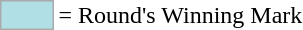<table>
<tr>
<td style="background:#b0e0e6; border:1px solid #aaa; width:2em;"></td>
<td>= Round's Winning Mark</td>
</tr>
</table>
